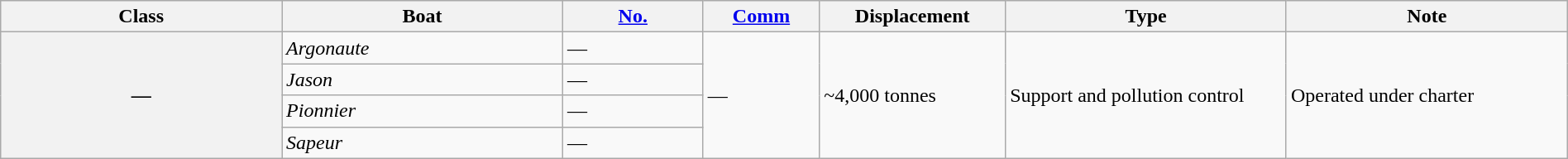<table class="wikitable" style="margin:auto; width:100%;">
<tr>
<th style="text-align:center; width:10%;">Class</th>
<th style="text-align:center; width:10%;">Boat</th>
<th style="text-align:center; width:5%;"><a href='#'>No.</a></th>
<th style="text-align:center; width:4%;"><a href='#'>Comm</a></th>
<th style="text-align:center; width:5%;">Displacement</th>
<th style="text-align:center; width:10%;">Type</th>
<th style="text-align:center; width:10%;">Note</th>
</tr>
<tr>
<th rowspan="4">—</th>
<td><em>Argonaute</em></td>
<td>—</td>
<td rowspan="4">—</td>
<td rowspan="4">~4,000 tonnes</td>
<td rowspan="4">Support and pollution control</td>
<td rowspan="4">Operated under charter</td>
</tr>
<tr>
<td><em>Jason</em></td>
<td>—</td>
</tr>
<tr>
<td><em>Pionnier</em></td>
<td>—</td>
</tr>
<tr>
<td><em>Sapeur</em></td>
<td>—</td>
</tr>
</table>
